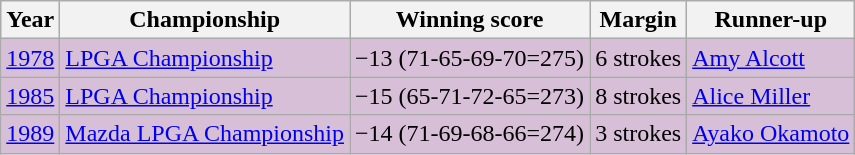<table class="wikitable">
<tr>
<th>Year</th>
<th>Championship</th>
<th>Winning score</th>
<th>Margin</th>
<th>Runner-up</th>
</tr>
<tr style="background:#D8BFD8;">
<td><a href='#'>1978</a></td>
<td><a href='#'>LPGA Championship</a></td>
<td>−13 (71-65-69-70=275)</td>
<td>6 strokes</td>
<td> <a href='#'>Amy Alcott</a></td>
</tr>
<tr style="background:#D8BFD8;">
<td><a href='#'>1985</a></td>
<td><a href='#'>LPGA Championship</a></td>
<td>−15 (65-71-72-65=273)</td>
<td>8 strokes</td>
<td> <a href='#'>Alice Miller</a></td>
</tr>
<tr style="background:#D8BFD8;">
<td><a href='#'>1989</a></td>
<td><a href='#'>Mazda LPGA Championship</a></td>
<td>−14 (71-69-68-66=274)</td>
<td>3 strokes</td>
<td> <a href='#'>Ayako Okamoto</a></td>
</tr>
</table>
